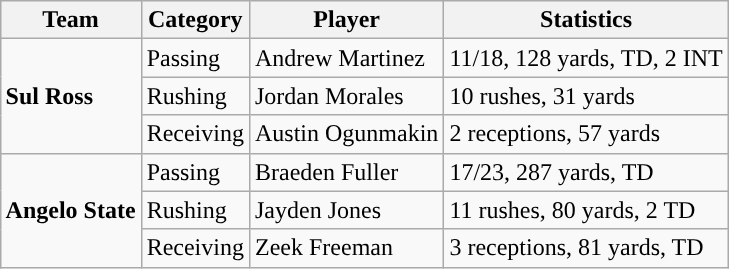<table class="wikitable" style="float: right;">
<tr>
<th>Team</th>
<th>Category</th>
<th>Player</th>
<th>Statistics</th>
</tr>
<tr>
<td rowspan=3><strong>Sul Ross</strong></td>
<td>Passing</td>
<td>Andrew Martinez</td>
<td>11/18, 128 yards, TD, 2 INT</td>
</tr>
<tr>
<td>Rushing</td>
<td>Jordan Morales</td>
<td>10 rushes, 31 yards</td>
</tr>
<tr>
<td>Receiving</td>
<td>Austin Ogunmakin</td>
<td>2 receptions, 57 yards</td>
</tr>
<tr>
<td rowspan=3><strong>Angelo State</strong></td>
<td>Passing</td>
<td>Braeden Fuller</td>
<td>17/23, 287 yards, TD</td>
</tr>
<tr>
<td>Rushing</td>
<td>Jayden Jones</td>
<td>11 rushes, 80 yards, 2 TD</td>
</tr>
<tr>
<td>Receiving</td>
<td>Zeek Freeman</td>
<td>3 receptions, 81 yards, TD</td>
</tr>
</table>
